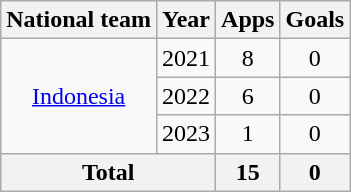<table class="wikitable" style="text-align:center">
<tr>
<th>National team</th>
<th>Year</th>
<th>Apps</th>
<th>Goals</th>
</tr>
<tr>
<td rowspan="3"><a href='#'>Indonesia</a></td>
<td>2021</td>
<td>8</td>
<td>0</td>
</tr>
<tr>
<td>2022</td>
<td>6</td>
<td>0</td>
</tr>
<tr>
<td>2023</td>
<td>1</td>
<td>0</td>
</tr>
<tr>
<th colspan="2">Total</th>
<th>15</th>
<th>0</th>
</tr>
</table>
